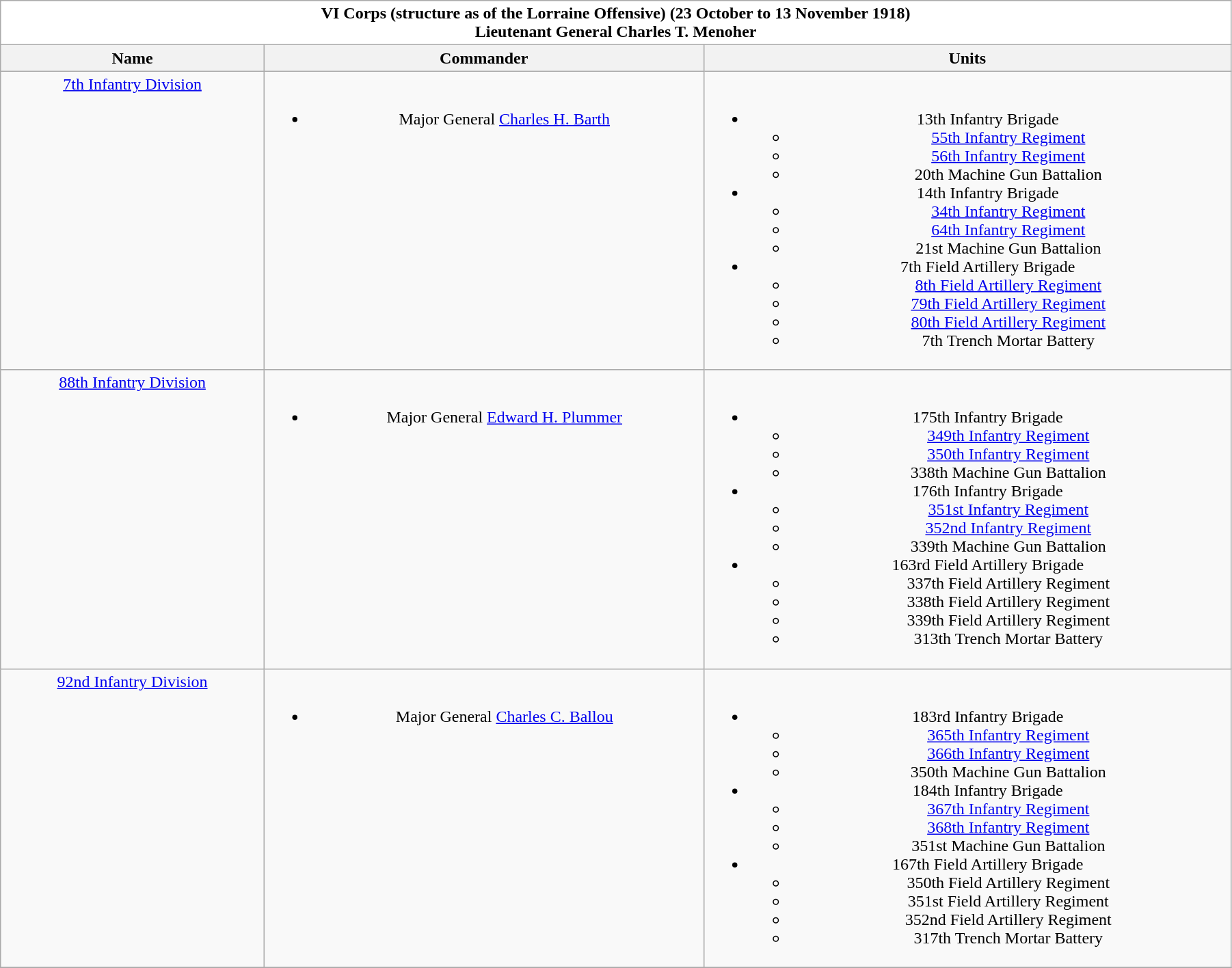<table class="wikitable" style="width:95%;">
<tr valign="top">
<th colspan="11" style="background:white;">VI Corps (structure as of the Lorraine Offensive) (23 October to 13 November 1918)<br>Lieutenant General Charles T. Menoher</th>
</tr>
<tr valign="top"|- valign="top">
<th style="width:15%; text-align:center;">Name</th>
<th style="width:25%; text-align:center;">Commander</th>
<th style="width:30%; text-align:center;">Units</th>
</tr>
<tr valign="top">
<td align=center><a href='#'>7th Infantry Division</a></td>
<td align=center><br><ul><li>Major General <a href='#'>Charles H. Barth</a></li></ul></td>
<td align=center><br><ul><li>13th Infantry Brigade<ul><li><a href='#'>55th Infantry Regiment</a></li><li><a href='#'>56th Infantry Regiment</a></li><li>20th Machine Gun Battalion</li></ul></li><li>14th Infantry Brigade<ul><li><a href='#'>34th Infantry Regiment</a></li><li><a href='#'>64th Infantry Regiment</a></li><li>21st Machine Gun Battalion</li></ul></li><li>7th Field Artillery Brigade<ul><li><a href='#'>8th Field Artillery Regiment</a></li><li><a href='#'>79th Field Artillery Regiment</a></li><li><a href='#'>80th Field Artillery Regiment</a></li><li>7th Trench Mortar Battery</li></ul></li></ul></td>
</tr>
<tr valign="top">
<td align=center><a href='#'>88th Infantry Division</a></td>
<td align=center><br><ul><li>Major General <a href='#'>Edward H. Plummer</a></li></ul></td>
<td align=center><br><ul><li>175th Infantry Brigade<ul><li><a href='#'>349th Infantry Regiment</a></li><li><a href='#'>350th Infantry Regiment</a></li><li>338th Machine Gun Battalion</li></ul></li><li>176th Infantry Brigade<ul><li><a href='#'>351st Infantry Regiment</a></li><li><a href='#'>352nd Infantry Regiment</a></li><li>339th Machine Gun Battalion</li></ul></li><li>163rd Field Artillery Brigade<ul><li>337th Field Artillery Regiment</li><li>338th Field Artillery Regiment</li><li>339th Field Artillery Regiment</li><li>313th Trench Mortar Battery</li></ul></li></ul></td>
</tr>
<tr valign="top">
<td align=center><a href='#'>92nd Infantry Division</a></td>
<td align=center><br><ul><li>Major General <a href='#'>Charles C. Ballou</a></li></ul></td>
<td align=center><br><ul><li>183rd Infantry Brigade<ul><li><a href='#'>365th Infantry Regiment</a></li><li><a href='#'>366th Infantry Regiment</a></li><li>350th Machine Gun Battalion</li></ul></li><li>184th Infantry Brigade<ul><li><a href='#'>367th Infantry Regiment</a></li><li><a href='#'>368th Infantry Regiment</a></li><li>351st Machine Gun Battalion</li></ul></li><li>167th Field Artillery Brigade<ul><li>350th Field Artillery Regiment</li><li>351st Field Artillery Regiment</li><li>352nd Field Artillery Regiment</li><li>317th Trench Mortar Battery</li></ul></li></ul></td>
</tr>
<tr valign="top">
</tr>
</table>
